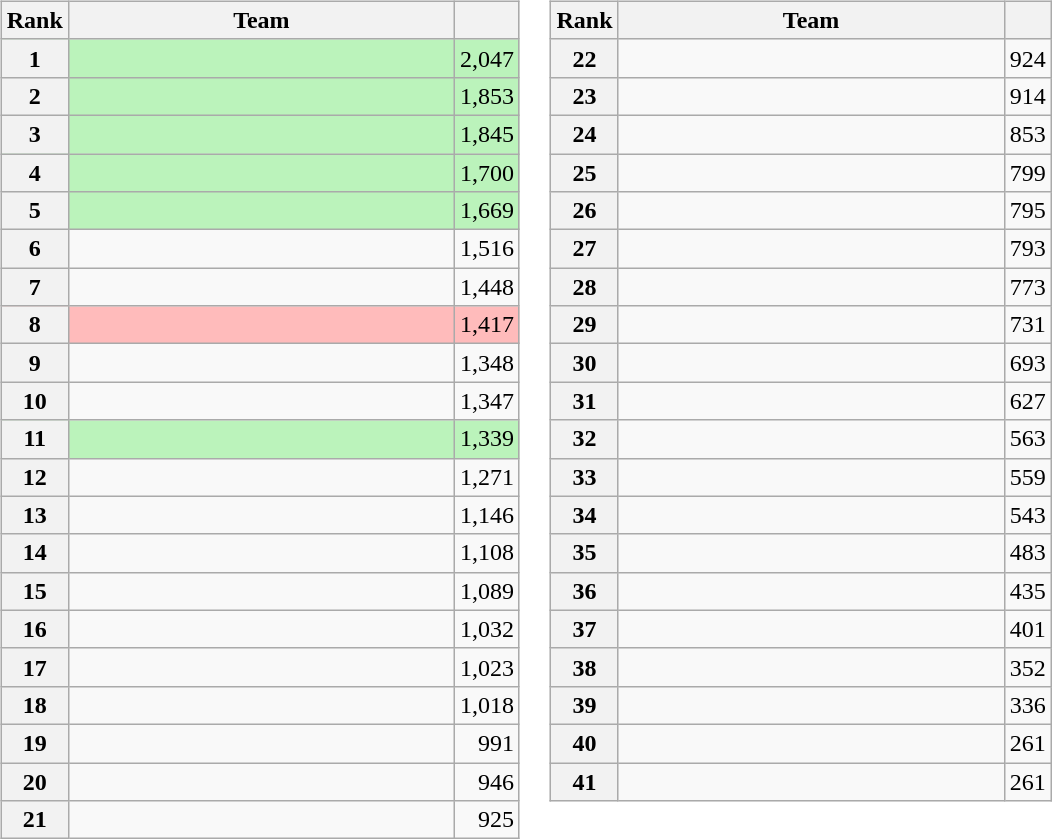<table>
<tr style="vertical-align:top">
<td><br><table class="wikitable">
<tr>
<th>Rank</th>
<th width=250>Team</th>
<th></th>
</tr>
<tr bgcolor=#bbf3bb>
<th>1</th>
<td><strong></strong></td>
<td align=right>2,047</td>
</tr>
<tr bgcolor=#bbf3bb>
<th>2</th>
<td><strong></strong></td>
<td align=right>1,853</td>
</tr>
<tr bgcolor=#bbf3bb>
<th>3</th>
<td><strong></strong></td>
<td align=right>1,845</td>
</tr>
<tr bgcolor=#bbf3bb>
<th>4</th>
<td><strong></strong></td>
<td align=right>1,700</td>
</tr>
<tr bgcolor=#bbf3bb>
<th>5</th>
<td><strong></strong></td>
<td align=right>1,669</td>
</tr>
<tr>
<th>6</th>
<td></td>
<td align=right>1,516</td>
</tr>
<tr>
<th>7</th>
<td></td>
<td align=right>1,448</td>
</tr>
<tr bgcolor=#ffbbbb>
<th>8</th>
<td><em></em></td>
<td align=right>1,417</td>
</tr>
<tr>
<th>9</th>
<td></td>
<td align=right>1,348</td>
</tr>
<tr>
<th>10</th>
<td></td>
<td align=right>1,347</td>
</tr>
<tr bgcolor=#bbf3bb>
<th>11</th>
<td><strong></strong></td>
<td align=right>1,339</td>
</tr>
<tr>
<th>12</th>
<td></td>
<td align=right>1,271</td>
</tr>
<tr>
<th>13</th>
<td></td>
<td align=right>1,146</td>
</tr>
<tr>
<th>14</th>
<td></td>
<td align=right>1,108</td>
</tr>
<tr>
<th>15</th>
<td></td>
<td align=right>1,089</td>
</tr>
<tr>
<th>16</th>
<td></td>
<td align=right>1,032</td>
</tr>
<tr>
<th>17</th>
<td></td>
<td align=right>1,023</td>
</tr>
<tr>
<th>18</th>
<td></td>
<td align=right>1,018</td>
</tr>
<tr>
<th>19</th>
<td></td>
<td align=right>991</td>
</tr>
<tr>
<th>20</th>
<td></td>
<td align=right>946</td>
</tr>
<tr>
<th>21</th>
<td></td>
<td align=right>925</td>
</tr>
</table>
</td>
<td><br><table class="wikitable">
<tr>
<th>Rank</th>
<th width=250>Team</th>
<th></th>
</tr>
<tr>
<th>22</th>
<td></td>
<td align=right>924</td>
</tr>
<tr>
<th>23</th>
<td></td>
<td align=right>914</td>
</tr>
<tr>
<th>24</th>
<td></td>
<td align=right>853</td>
</tr>
<tr>
<th>25</th>
<td></td>
<td align=right>799</td>
</tr>
<tr>
<th>26</th>
<td></td>
<td align=right>795</td>
</tr>
<tr>
<th>27</th>
<td></td>
<td align=right>793</td>
</tr>
<tr>
<th>28</th>
<td></td>
<td align=right>773</td>
</tr>
<tr>
<th>29</th>
<td></td>
<td align=right>731</td>
</tr>
<tr>
<th>30</th>
<td></td>
<td align=right>693</td>
</tr>
<tr>
<th>31</th>
<td></td>
<td align=right>627</td>
</tr>
<tr>
<th>32</th>
<td></td>
<td align=right>563</td>
</tr>
<tr>
<th>33</th>
<td></td>
<td align=right>559</td>
</tr>
<tr>
<th>34</th>
<td></td>
<td align=right>543</td>
</tr>
<tr>
<th>35</th>
<td></td>
<td align=right>483</td>
</tr>
<tr>
<th>36</th>
<td></td>
<td align=right>435</td>
</tr>
<tr>
<th>37</th>
<td></td>
<td align=right>401</td>
</tr>
<tr>
<th>38</th>
<td></td>
<td align=right>352</td>
</tr>
<tr>
<th>39</th>
<td></td>
<td align=right>336</td>
</tr>
<tr>
<th>40</th>
<td></td>
<td align=right>261</td>
</tr>
<tr>
<th>41</th>
<td></td>
<td align=right>261</td>
</tr>
</table>
</td>
</tr>
</table>
